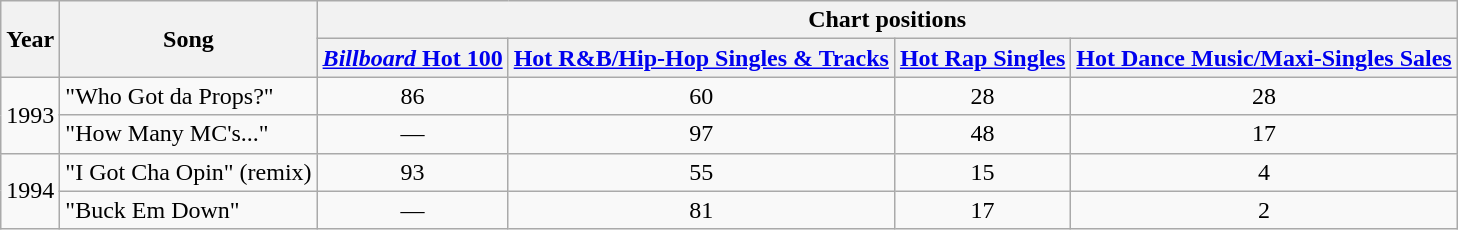<table class="wikitable">
<tr>
<th rowspan="2">Year</th>
<th rowspan="2">Song</th>
<th colspan="4">Chart positions</th>
</tr>
<tr>
<th><a href='#'><em>Billboard</em> Hot 100</a></th>
<th><a href='#'>Hot R&B/Hip-Hop Singles & Tracks</a></th>
<th><a href='#'>Hot Rap Singles</a></th>
<th><a href='#'>Hot Dance Music/Maxi-Singles Sales</a></th>
</tr>
<tr>
<td rowspan="2">1993</td>
<td>"Who Got da Props?"</td>
<td align="center">86</td>
<td align="center">60</td>
<td align="center">28</td>
<td align="center">28</td>
</tr>
<tr>
<td>"How Many MC's..."</td>
<td align="center">—</td>
<td align="center">97</td>
<td align="center">48</td>
<td align="center">17</td>
</tr>
<tr>
<td rowspan="2">1994</td>
<td>"I Got Cha Opin" (remix)</td>
<td align="center">93</td>
<td align="center">55</td>
<td align="center">15</td>
<td align="center">4</td>
</tr>
<tr>
<td>"Buck Em Down"</td>
<td align="center">—</td>
<td align="center">81</td>
<td align="center">17</td>
<td align="center">2</td>
</tr>
</table>
